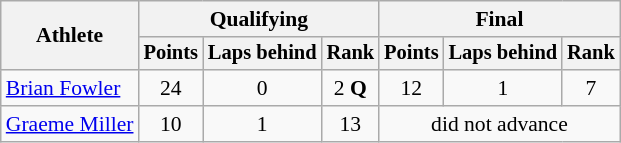<table class=wikitable style="font-size:90%;">
<tr>
<th rowspan=2>Athlete</th>
<th colspan=3>Qualifying</th>
<th colspan=3>Final</th>
</tr>
<tr style="font-size:95%">
<th>Points</th>
<th>Laps behind</th>
<th>Rank</th>
<th>Points</th>
<th>Laps behind</th>
<th>Rank</th>
</tr>
<tr align=center>
<td align=left><a href='#'>Brian Fowler</a></td>
<td>24</td>
<td>0</td>
<td>2 <strong>Q</strong></td>
<td>12</td>
<td>1</td>
<td>7</td>
</tr>
<tr align=center>
<td align=left><a href='#'>Graeme Miller</a></td>
<td>10</td>
<td>1</td>
<td>13</td>
<td colspan=3>did not advance</td>
</tr>
</table>
